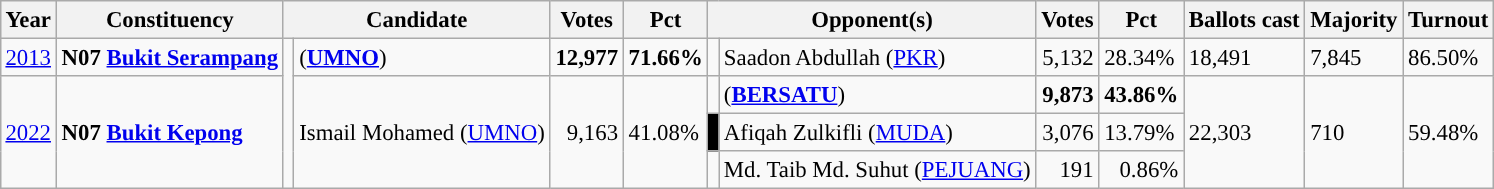<table class="wikitable" style="margin:0.5em ; font-size:95%">
<tr>
<th>Year</th>
<th>Constituency</th>
<th colspan=2>Candidate</th>
<th>Votes</th>
<th>Pct</th>
<th colspan=2>Opponent(s)</th>
<th>Votes</th>
<th>Pct</th>
<th>Ballots cast</th>
<th>Majority</th>
<th>Turnout</th>
</tr>
<tr>
<td><a href='#'>2013</a></td>
<td><strong>N07 <a href='#'>Bukit Serampang</a></strong></td>
<td rowspan="4" ></td>
<td> (<a href='#'><strong>UMNO</strong></a>)</td>
<td align="right"><strong>12,977</strong></td>
<td><strong>71.66%</strong></td>
<td></td>
<td>Saadon Abdullah (<a href='#'>PKR</a>)</td>
<td align="right">5,132</td>
<td>28.34%</td>
<td>18,491</td>
<td>7,845</td>
<td>86.50%</td>
</tr>
<tr>
<td rowspan="3"><a href='#'>2022</a></td>
<td rowspan="3"><strong>N07 <a href='#'>Bukit Kepong</a></strong></td>
<td rowspan="3">Ismail Mohamed (<a href='#'>UMNO</a>)</td>
<td rowspan="3" align=right>9,163</td>
<td rowspan="3">41.08%</td>
<td></td>
<td> (<a href='#'><strong>BERSATU</strong></a>)</td>
<td align=right><strong>9,873</strong></td>
<td><strong>43.86%</strong></td>
<td rowspan="3">22,303</td>
<td rowspan="3">710</td>
<td rowspan="3">59.48%</td>
</tr>
<tr>
<td bgcolor=black></td>
<td>Afiqah Zulkifli (<a href='#'>MUDA</a>)</td>
<td align=right>3,076</td>
<td>13.79%</td>
</tr>
<tr>
<td bgcolor=></td>
<td>Md. Taib Md. Suhut (<a href='#'>PEJUANG</a>)</td>
<td align=right>191</td>
<td align=right>0.86%</td>
</tr>
</table>
